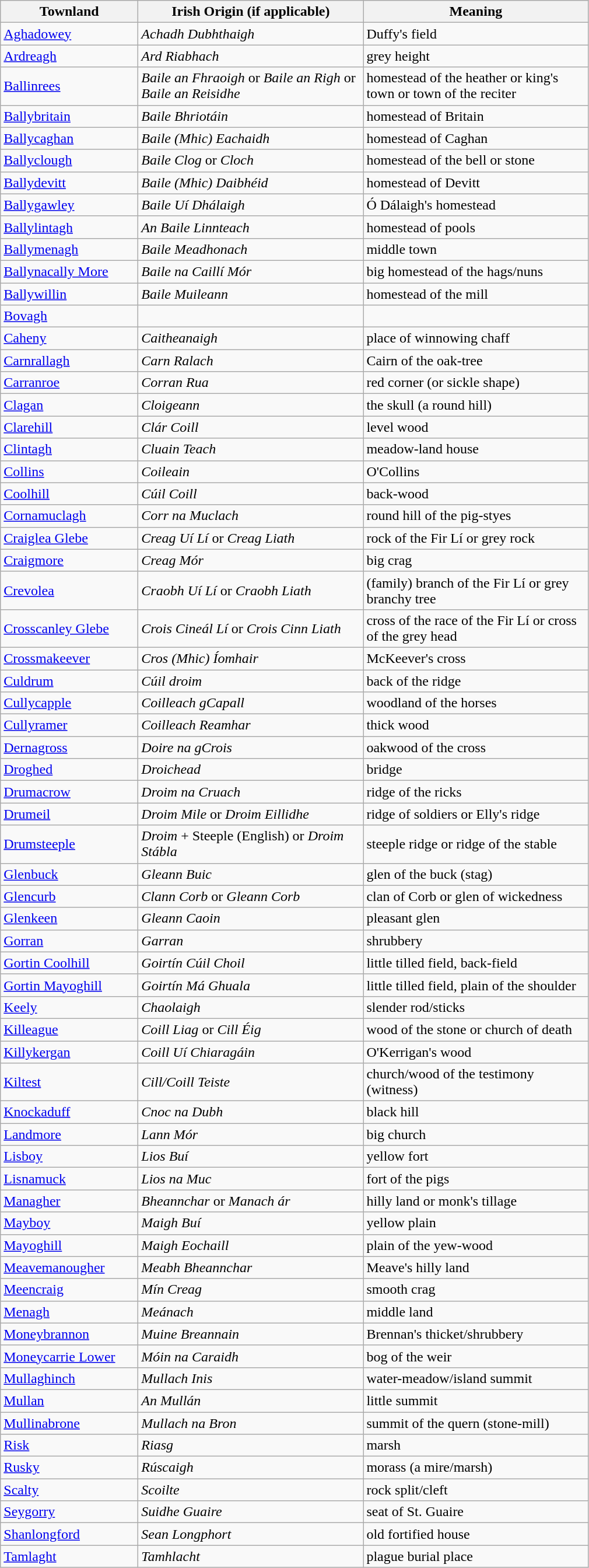<table class="wikitable" style="border:1px solid darkgray;">
<tr>
<th width="150">Townland</th>
<th width="250">Irish Origin (if applicable)</th>
<th width="250">Meaning</th>
</tr>
<tr>
<td><a href='#'>Aghadowey</a></td>
<td><em>Achadh Dubhthaigh</em></td>
<td>Duffy's field</td>
</tr>
<tr>
<td><a href='#'>Ardreagh</a></td>
<td><em>Ard Riabhach</em></td>
<td>grey height</td>
</tr>
<tr>
<td><a href='#'>Ballinrees</a></td>
<td><em>Baile an Fhraoigh</em> or <em>Baile an Righ</em> or <em>Baile an Reisidhe</em></td>
<td>homestead of the heather or king's town or town of the reciter</td>
</tr>
<tr>
<td><a href='#'>Ballybritain</a></td>
<td><em>Baile Bhriotáin</em></td>
<td>homestead of Britain</td>
</tr>
<tr>
<td><a href='#'>Ballycaghan</a></td>
<td><em>Baile (Mhic) Eachaidh</em></td>
<td>homestead of Caghan</td>
</tr>
<tr>
<td><a href='#'>Ballyclough</a></td>
<td><em>Baile Clog</em> or <em>Cloch</em></td>
<td>homestead of the bell or stone</td>
</tr>
<tr>
<td><a href='#'>Ballydevitt</a></td>
<td><em>Baile (Mhic) Daibhéid</em></td>
<td>homestead of Devitt</td>
</tr>
<tr>
<td><a href='#'>Ballygawley</a></td>
<td><em>Baile Uí Dhálaigh</em></td>
<td>Ó Dálaigh's homestead</td>
</tr>
<tr>
<td><a href='#'>Ballylintagh</a></td>
<td><em>An Baile Linnteach</em></td>
<td>homestead of pools</td>
</tr>
<tr>
<td><a href='#'>Ballymenagh</a></td>
<td><em>Baile Meadhonach</em></td>
<td>middle town</td>
</tr>
<tr>
<td><a href='#'>Ballynacally More</a></td>
<td><em>Baile na Caillí Mór</em></td>
<td>big homestead of the hags/nuns</td>
</tr>
<tr>
<td><a href='#'>Ballywillin</a></td>
<td><em>Baile Muileann</em></td>
<td>homestead of the mill</td>
</tr>
<tr>
<td><a href='#'>Bovagh</a></td>
<td></td>
<td></td>
</tr>
<tr>
<td><a href='#'>Caheny</a></td>
<td><em>Caitheanaigh</em></td>
<td>place of winnowing chaff</td>
</tr>
<tr>
<td><a href='#'>Carnrallagh</a></td>
<td><em>Carn Ralach</em></td>
<td>Cairn of the oak-tree</td>
</tr>
<tr>
<td><a href='#'>Carranroe</a></td>
<td><em>Corran Rua</em></td>
<td>red corner (or sickle shape)</td>
</tr>
<tr>
<td><a href='#'>Clagan</a></td>
<td><em>Cloigeann</em></td>
<td>the skull (a round hill)</td>
</tr>
<tr>
<td><a href='#'>Clarehill</a></td>
<td><em>Clár Coill</em></td>
<td>level wood</td>
</tr>
<tr>
<td><a href='#'>Clintagh</a></td>
<td><em>Cluain Teach</em></td>
<td>meadow-land house</td>
</tr>
<tr>
<td><a href='#'>Collins</a></td>
<td><em>Coileain</em></td>
<td>O'Collins</td>
</tr>
<tr>
<td><a href='#'>Coolhill</a></td>
<td><em>Cúil Coill</em></td>
<td>back-wood</td>
</tr>
<tr>
<td><a href='#'>Cornamuclagh</a></td>
<td><em>Corr na Muclach</em></td>
<td>round hill of the pig-styes</td>
</tr>
<tr>
<td><a href='#'>Craiglea Glebe</a></td>
<td><em>Creag Uí Lí</em> or <em>Creag Liath</em></td>
<td>rock of the Fir Lí or grey rock</td>
</tr>
<tr>
<td><a href='#'>Craigmore</a></td>
<td><em>Creag Mór</em></td>
<td>big crag</td>
</tr>
<tr>
<td><a href='#'>Crevolea</a></td>
<td><em>Craobh Uí Lí</em> or <em>Craobh Liath</em></td>
<td>(family) branch of the Fir Lí or grey branchy tree</td>
</tr>
<tr>
<td><a href='#'>Crosscanley Glebe</a></td>
<td><em>Crois Cineál Lí</em> or <em>Crois Cinn Liath</em></td>
<td>cross of the race of the Fir Lí or cross of the grey head</td>
</tr>
<tr>
<td><a href='#'>Crossmakeever</a></td>
<td><em>Cros (Mhic) Íomhair</em></td>
<td>McKeever's cross</td>
</tr>
<tr>
<td><a href='#'>Culdrum</a></td>
<td><em>Cúil droim</em></td>
<td>back of the ridge</td>
</tr>
<tr>
<td><a href='#'>Cullycapple</a></td>
<td><em>Coilleach gCapall</em></td>
<td>woodland of the horses</td>
</tr>
<tr>
<td><a href='#'>Cullyramer</a></td>
<td><em>Coilleach Reamhar</em></td>
<td>thick wood</td>
</tr>
<tr>
<td><a href='#'>Dernagross</a></td>
<td><em>Doire na gCrois</em></td>
<td>oakwood of the cross</td>
</tr>
<tr>
<td><a href='#'>Droghed</a></td>
<td><em>Droichead</em></td>
<td>bridge</td>
</tr>
<tr>
<td><a href='#'>Drumacrow</a></td>
<td><em>Droim na Cruach</em></td>
<td>ridge of the ricks</td>
</tr>
<tr>
<td><a href='#'>Drumeil</a></td>
<td><em>Droim Mile</em> or <em>Droim Eillidhe</em></td>
<td>ridge of soldiers or Elly's ridge</td>
</tr>
<tr>
<td><a href='#'>Drumsteeple</a></td>
<td><em>Droim</em> + Steeple (English) or <em>Droim Stábla</em></td>
<td>steeple ridge or ridge of the stable</td>
</tr>
<tr>
<td><a href='#'>Glenbuck</a></td>
<td><em>Gleann Buic</em></td>
<td>glen of the buck (stag)</td>
</tr>
<tr>
<td><a href='#'>Glencurb</a></td>
<td><em>Clann Corb</em> or <em>Gleann Corb</em></td>
<td>clan of Corb or glen of wickedness</td>
</tr>
<tr>
<td><a href='#'>Glenkeen</a></td>
<td><em>Gleann Caoin</em></td>
<td>pleasant glen</td>
</tr>
<tr>
<td><a href='#'>Gorran</a></td>
<td><em>Garran</em></td>
<td>shrubbery</td>
</tr>
<tr>
<td><a href='#'>Gortin Coolhill</a></td>
<td><em>Goirtín Cúil Choil</em></td>
<td>little tilled field, back-field</td>
</tr>
<tr>
<td><a href='#'>Gortin Mayoghill</a></td>
<td><em>Goirtín Má Ghuala</em></td>
<td>little tilled field, plain of the shoulder</td>
</tr>
<tr>
<td><a href='#'>Keely</a></td>
<td><em>Chaolaigh</em></td>
<td>slender rod/sticks</td>
</tr>
<tr>
<td><a href='#'>Killeague</a></td>
<td><em>Coill Liag</em> or <em>Cill Éig</em></td>
<td>wood of the stone or church of death</td>
</tr>
<tr>
<td><a href='#'>Killykergan</a></td>
<td><em>Coill Uí Chiaragáin</em></td>
<td>O'Kerrigan's wood</td>
</tr>
<tr>
<td><a href='#'>Kiltest</a></td>
<td><em>Cill/Coill Teiste</em></td>
<td>church/wood of the testimony (witness)</td>
</tr>
<tr>
<td><a href='#'>Knockaduff</a></td>
<td><em>Cnoc na Dubh</em></td>
<td>black hill</td>
</tr>
<tr>
<td><a href='#'>Landmore</a></td>
<td><em>Lann Mór</em></td>
<td>big church</td>
</tr>
<tr>
<td><a href='#'>Lisboy</a></td>
<td><em>Lios Buí</em></td>
<td>yellow fort</td>
</tr>
<tr>
<td><a href='#'>Lisnamuck</a></td>
<td><em>Lios na Muc</em></td>
<td>fort of the pigs</td>
</tr>
<tr>
<td><a href='#'>Managher</a></td>
<td><em>Bheannchar</em> or <em>Manach ár</em></td>
<td>hilly land or monk's tillage</td>
</tr>
<tr>
<td><a href='#'>Mayboy</a></td>
<td><em>Maigh Buí</em></td>
<td>yellow plain</td>
</tr>
<tr>
<td><a href='#'>Mayoghill</a></td>
<td><em>Maigh Eochaill</em></td>
<td>plain of the yew-wood</td>
</tr>
<tr>
<td><a href='#'>Meavemanougher</a></td>
<td><em>Meabh Bheannchar </em></td>
<td>Meave's hilly land</td>
</tr>
<tr>
<td><a href='#'>Meencraig</a></td>
<td><em>Mín Creag</em></td>
<td>smooth crag</td>
</tr>
<tr>
<td><a href='#'>Menagh</a></td>
<td><em>Meánach</em></td>
<td>middle land</td>
</tr>
<tr>
<td><a href='#'>Moneybrannon</a></td>
<td><em>Muine Breannain</em></td>
<td>Brennan's thicket/shrubbery</td>
</tr>
<tr>
<td><a href='#'>Moneycarrie Lower</a></td>
<td><em>Móin na Caraidh</em></td>
<td>bog of the weir</td>
</tr>
<tr>
<td><a href='#'>Mullaghinch</a></td>
<td><em>Mullach Inis</em></td>
<td>water-meadow/island summit</td>
</tr>
<tr>
<td><a href='#'>Mullan</a></td>
<td><em>An Mullán</em></td>
<td>little summit</td>
</tr>
<tr>
<td><a href='#'>Mullinabrone</a></td>
<td><em>Mullach na Bron</em></td>
<td>summit of the quern (stone-mill)</td>
</tr>
<tr>
<td><a href='#'>Risk</a></td>
<td><em>Riasg</em></td>
<td>marsh</td>
</tr>
<tr>
<td><a href='#'>Rusky</a></td>
<td><em>Rúscaigh</em></td>
<td>morass (a mire/marsh)</td>
</tr>
<tr>
<td><a href='#'>Scalty</a></td>
<td><em>Scoilte</em></td>
<td>rock split/cleft</td>
</tr>
<tr>
<td><a href='#'>Seygorry</a></td>
<td><em>Suidhe Guaire</em></td>
<td>seat of St. Guaire</td>
</tr>
<tr>
<td><a href='#'>Shanlongford</a></td>
<td><em>Sean Longphort</em></td>
<td>old fortified house</td>
</tr>
<tr>
<td><a href='#'>Tamlaght</a></td>
<td><em>Tamhlacht</em></td>
<td>plague burial place</td>
</tr>
</table>
